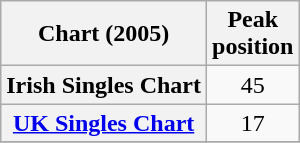<table class="wikitable">
<tr>
<th align="left">Chart (2005)</th>
<th align="left">Peak<br>position</th>
</tr>
<tr>
<th align="left">Irish Singles Chart</th>
<td style="text-align:center;">45</td>
</tr>
<tr>
<th align="left"><a href='#'>UK Singles Chart</a></th>
<td style="text-align:center;">17</td>
</tr>
<tr>
</tr>
</table>
